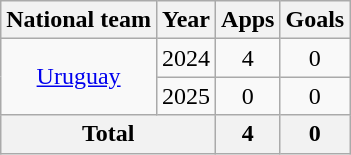<table class="wikitable" style="text-align:center">
<tr>
<th>National team</th>
<th>Year</th>
<th>Apps</th>
<th>Goals</th>
</tr>
<tr>
<td rowspan="2"><a href='#'>Uruguay</a></td>
<td>2024</td>
<td>4</td>
<td>0</td>
</tr>
<tr>
<td>2025</td>
<td>0</td>
<td>0</td>
</tr>
<tr>
<th colspan="2">Total</th>
<th>4</th>
<th>0</th>
</tr>
</table>
